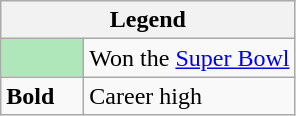<table class="wikitable mw-collapsible mw-collapsed">
<tr>
<th colspan="2">Legend</th>
</tr>
<tr>
<td style="background:#afe6ba; width:3em;"></td>
<td>Won the <a href='#'>Super Bowl</a></td>
</tr>
<tr>
<td><strong>Bold</strong></td>
<td>Career high</td>
</tr>
</table>
